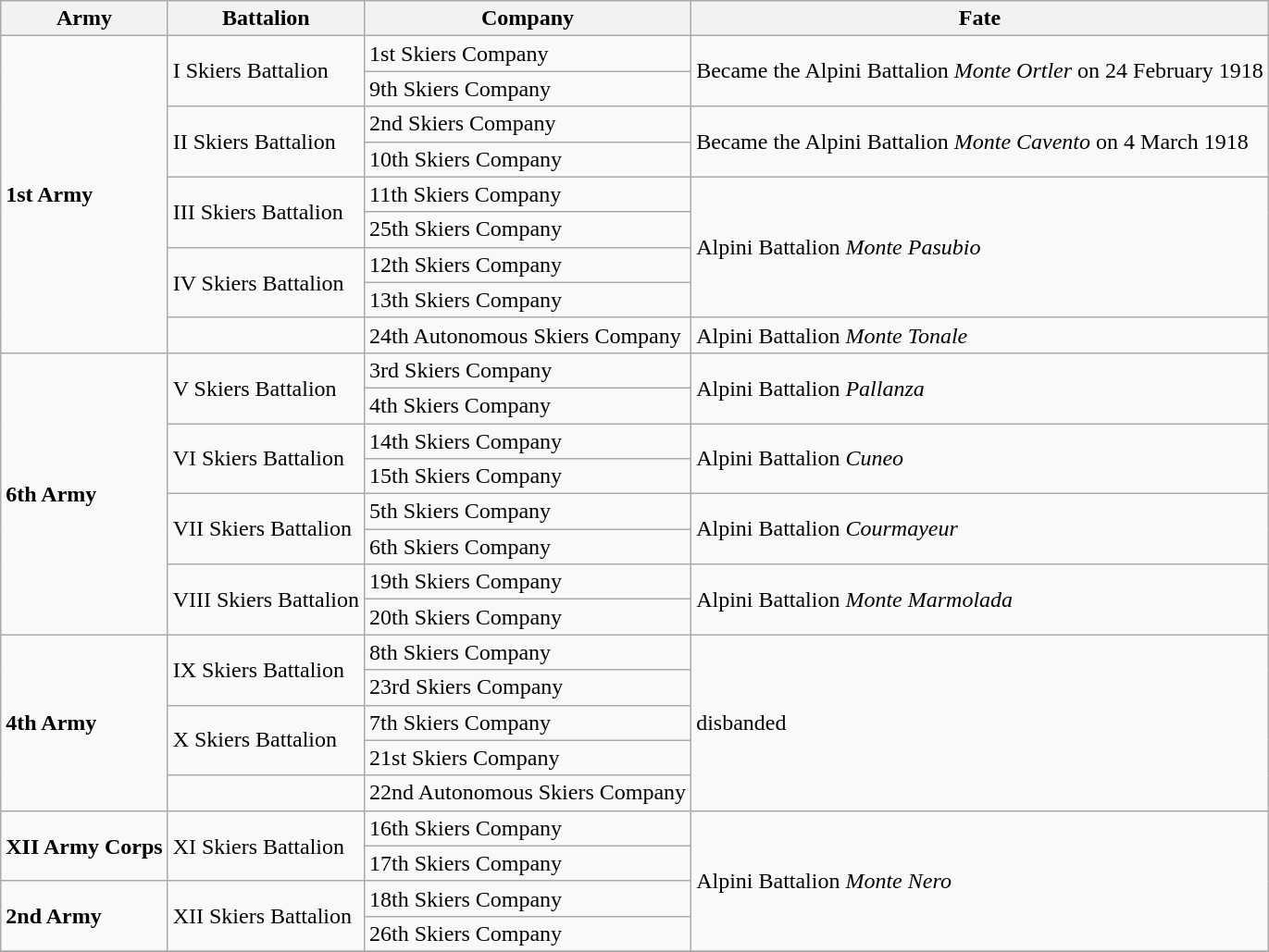<table class="wikitable">
<tr>
<th>Army</th>
<th>Battalion</th>
<th>Company</th>
<th>Fate</th>
</tr>
<tr>
<td rowspan="9" colspan="1" style="text-align: left;"><strong>1st Army</strong></td>
<td rowspan="2" colspan="1" style="text-align: left;">I Skiers Battalion</td>
<td rowspan="1" colspan="1" style="text-align: left;">1st Skiers Company</td>
<td rowspan="2" colspan="1" style="text-align: left;">Became the Alpini Battalion <em>Monte Ortler</em> on 24 February 1918</td>
</tr>
<tr>
<td rowspan="1" colspan="1" style="text-align: left;">9th Skiers Company</td>
</tr>
<tr>
<td rowspan="2" colspan="1" style="text-align: left;">II Skiers Battalion</td>
<td rowspan="1" colspan="1" style="text-align: left;">2nd Skiers Company</td>
<td rowspan="2" colspan="1" style="text-align: left;">Became the Alpini Battalion <em>Monte Cavento</em> on 4 March 1918</td>
</tr>
<tr>
<td rowspan="1" colspan="1" style="text-align: left;">10th Skiers Company</td>
</tr>
<tr>
<td rowspan="2" colspan="1" style="text-align: left;">III Skiers Battalion</td>
<td rowspan="1" colspan="1" style="text-align: left;">11th Skiers Company</td>
<td rowspan="4" colspan="1" style="text-align: left;">Alpini Battalion <em>Monte Pasubio</em></td>
</tr>
<tr>
<td rowspan="1" colspan="1" style="text-align: left;">25th Skiers Company</td>
</tr>
<tr>
<td rowspan="2" colspan="1" style="text-align: left;">IV Skiers Battalion</td>
<td rowspan="1" colspan="1" style="text-align: left;">12th Skiers Company</td>
</tr>
<tr>
<td rowspan="1" colspan="1" style="text-align: left;">13th Skiers Company</td>
</tr>
<tr>
<td></td>
<td rowspan="1" colspan="1" style="text-align: left;">24th Autonomous Skiers Company</td>
<td rowspan="1" colspan="1" style="text-align: left;">Alpini Battalion <em>Monte Tonale</em></td>
</tr>
<tr>
<td rowspan="8" colspan="1" style="text-align: left;"><strong>6th Army</strong></td>
<td rowspan="2" colspan="1" style="text-align: left;">V Skiers Battalion</td>
<td rowspan="1" colspan="1" style="text-align: left;">3rd Skiers Company</td>
<td rowspan="2" colspan="1" style="text-align: left;">Alpini Battalion <em>Pallanza</em></td>
</tr>
<tr>
<td rowspan="1" colspan="1" style="text-align: left;">4th Skiers Company</td>
</tr>
<tr>
<td rowspan="2" colspan="1" style="text-align: left;">VI Skiers Battalion</td>
<td rowspan="1" colspan="1" style="text-align: left;">14th Skiers Company</td>
<td rowspan="2" colspan="1" style="text-align: left;">Alpini Battalion <em>Cuneo</em></td>
</tr>
<tr>
<td rowspan="1" colspan="1" style="text-align: left;">15th Skiers Company</td>
</tr>
<tr>
<td rowspan="2" colspan="1" style="text-align: left;">VII Skiers Battalion</td>
<td rowspan="1" colspan="1" style="text-align: left;">5th Skiers Company</td>
<td rowspan="2" colspan="1" style="text-align: left;">Alpini Battalion <em>Courmayeur</em></td>
</tr>
<tr>
<td rowspan="1" colspan="1" style="text-align: left;">6th Skiers Company</td>
</tr>
<tr>
<td rowspan="2" colspan="1" style="text-align: left;">VIII Skiers Battalion</td>
<td rowspan="1" colspan="1" style="text-align: left;">19th Skiers Company</td>
<td rowspan="2" colspan="1" style="text-align: left;">Alpini Battalion <em>Monte Marmolada</em></td>
</tr>
<tr>
<td rowspan="1" colspan="1" style="text-align: left;">20th Skiers Company</td>
</tr>
<tr>
<td rowspan="5" colspan="1" style="text-align: left;"><strong>4th Army</strong></td>
<td rowspan="2" colspan="1" style="text-align: left;">IX Skiers Battalion</td>
<td rowspan="1" colspan="1" style="text-align: left;">8th Skiers Company</td>
<td rowspan="5" colspan="1" style="text-align: left;">disbanded</td>
</tr>
<tr>
<td rowspan="1" colspan="1" style="text-align: left;">23rd Skiers Company</td>
</tr>
<tr>
<td rowspan="2" colspan="1" style="text-align: left;">X Skiers Battalion</td>
<td rowspan="1" colspan="1" style="text-align: left;">7th Skiers Company</td>
</tr>
<tr>
<td rowspan="1" colspan="1" style="text-align: left;">21st Skiers Company</td>
</tr>
<tr>
<td></td>
<td rowspan="1" colspan="1" style="text-align: left;">22nd Autonomous Skiers Company</td>
</tr>
<tr>
<td rowspan="2" colspan="1" style="text-align: left;"><strong>XII Army Corps</strong></td>
<td rowspan="2" colspan="1" style="text-align: left;">XI Skiers Battalion</td>
<td rowspan="1" colspan="1" style="text-align: left;">16th Skiers Company</td>
<td rowspan="4" colspan="1" style="text-align: left;">Alpini Battalion <em>Monte Nero</em></td>
</tr>
<tr>
<td rowspan="1" colspan="1" style="text-align: left;">17th Skiers Company</td>
</tr>
<tr>
<td rowspan="2" colspan="1" style="text-align: left;"><strong>2nd Army</strong></td>
<td rowspan="2" colspan="1" style="text-align: left;">XII Skiers Battalion</td>
<td rowspan="1" colspan="1" style="text-align: left;">18th Skiers Company</td>
</tr>
<tr>
<td rowspan="1" colspan="1" style="text-align: left;">26th Skiers Company</td>
</tr>
<tr>
</tr>
</table>
